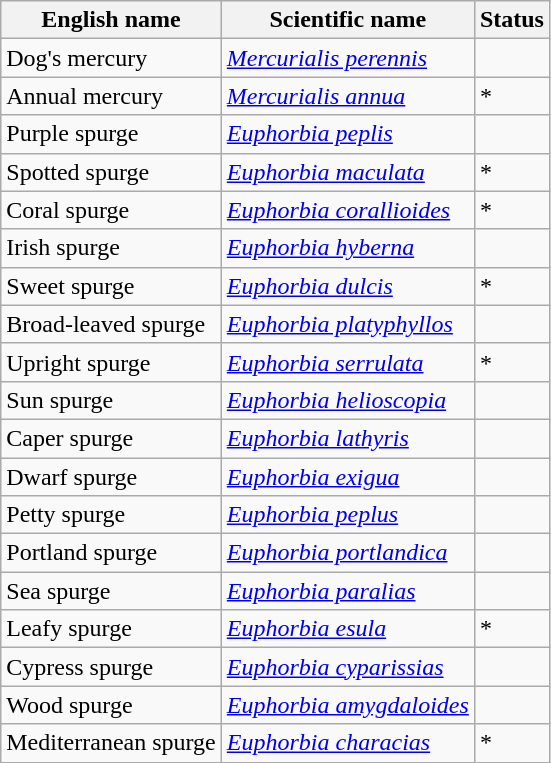<table class="wikitable" |>
<tr>
<th>English name</th>
<th>Scientific name</th>
<th>Status</th>
</tr>
<tr>
<td>Dog's mercury</td>
<td><em><a href='#'>Mercurialis perennis</a></em></td>
<td></td>
</tr>
<tr>
<td>Annual mercury</td>
<td><em><a href='#'>Mercurialis annua</a></em></td>
<td>*</td>
</tr>
<tr>
<td>Purple spurge</td>
<td><em><a href='#'>Euphorbia peplis</a></em></td>
<td></td>
</tr>
<tr>
<td>Spotted spurge</td>
<td><em><a href='#'>Euphorbia maculata</a></em></td>
<td>*</td>
</tr>
<tr>
<td>Coral spurge</td>
<td><em><a href='#'>Euphorbia corallioides</a></em></td>
<td>*</td>
</tr>
<tr>
<td>Irish spurge</td>
<td><em><a href='#'>Euphorbia hyberna</a></em></td>
<td></td>
</tr>
<tr>
<td>Sweet spurge</td>
<td><em><a href='#'>Euphorbia dulcis</a></em></td>
<td>*</td>
</tr>
<tr>
<td>Broad-leaved spurge</td>
<td><em><a href='#'>Euphorbia platyphyllos</a></em></td>
<td></td>
</tr>
<tr>
<td>Upright spurge</td>
<td><em><a href='#'>Euphorbia serrulata</a></em></td>
<td>*</td>
</tr>
<tr>
<td>Sun spurge</td>
<td><em><a href='#'>Euphorbia helioscopia</a></em></td>
<td></td>
</tr>
<tr>
<td>Caper spurge</td>
<td><em><a href='#'>Euphorbia lathyris</a></em></td>
<td></td>
</tr>
<tr>
<td>Dwarf spurge</td>
<td><em><a href='#'>Euphorbia exigua</a></em></td>
<td></td>
</tr>
<tr>
<td>Petty spurge</td>
<td><em><a href='#'>Euphorbia peplus</a></em></td>
<td></td>
</tr>
<tr>
<td>Portland spurge</td>
<td><em><a href='#'>Euphorbia portlandica</a></em></td>
<td></td>
</tr>
<tr>
<td>Sea spurge</td>
<td><em><a href='#'>Euphorbia paralias</a></em></td>
<td></td>
</tr>
<tr>
<td>Leafy spurge</td>
<td><em><a href='#'>Euphorbia esula</a></em></td>
<td>*</td>
</tr>
<tr>
<td>Cypress spurge</td>
<td><em><a href='#'>Euphorbia cyparissias</a></em></td>
<td></td>
</tr>
<tr>
<td>Wood spurge</td>
<td><em><a href='#'>Euphorbia amygdaloides</a></em></td>
<td></td>
</tr>
<tr>
<td>Mediterranean spurge</td>
<td><em><a href='#'>Euphorbia characias</a></em></td>
<td>*</td>
</tr>
</table>
